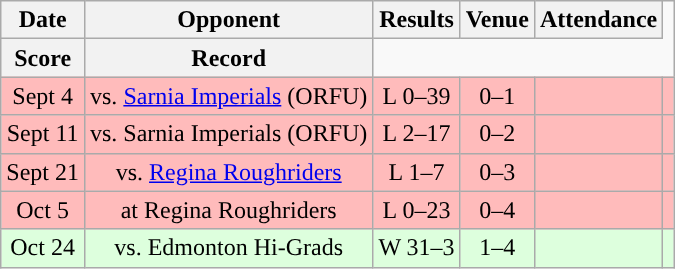<table class="wikitable" style="text-align:center">
<tr>
<th>Date</th>
<th>Opponent</th>
<th>Results</th>
<th>Venue</th>
<th>Attendance</th>
</tr>
<tr>
<th>Score</th>
<th>Record</th>
</tr>
<tr style="background:#ffbbbb">
<td>Sept 4</td>
<td>vs. <a href='#'>Sarnia Imperials</a> (ORFU)</td>
<td>L 0–39</td>
<td>0–1</td>
<td></td>
<td></td>
</tr>
<tr style="background:#ffbbbb">
<td>Sept 11</td>
<td>vs. Sarnia Imperials (ORFU)</td>
<td>L 2–17</td>
<td>0–2</td>
<td></td>
<td></td>
</tr>
<tr style="background:#ffbbbb">
<td>Sept 21</td>
<td>vs. <a href='#'>Regina Roughriders</a></td>
<td>L 1–7</td>
<td>0–3</td>
<td></td>
<td></td>
</tr>
<tr style="background:#ffbbbb">
<td>Oct 5</td>
<td>at Regina Roughriders</td>
<td>L 0–23</td>
<td>0–4</td>
<td></td>
<td></td>
</tr>
<tr style="background:#ddffdd">
<td>Oct 24</td>
<td>vs. Edmonton Hi-Grads</td>
<td>W 31–3</td>
<td>1–4</td>
<td></td>
<td></td>
</tr>
</table>
